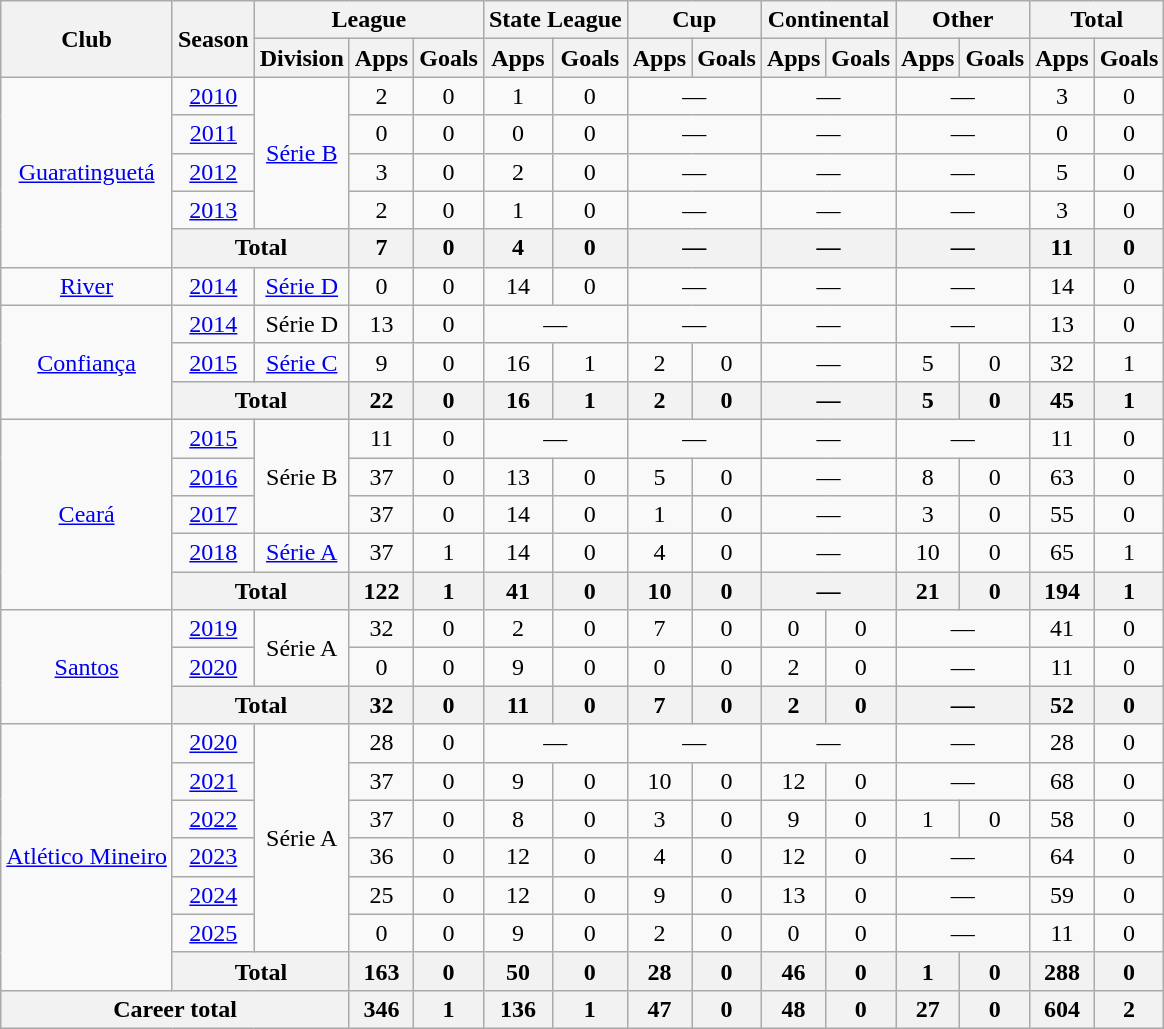<table class="wikitable" style="text-align: center;">
<tr>
<th rowspan="2">Club</th>
<th rowspan="2">Season</th>
<th colspan="3">League</th>
<th colspan="2">State League</th>
<th colspan="2">Cup</th>
<th colspan="2">Continental</th>
<th colspan="2">Other</th>
<th colspan="2">Total</th>
</tr>
<tr>
<th>Division</th>
<th>Apps</th>
<th>Goals</th>
<th>Apps</th>
<th>Goals</th>
<th>Apps</th>
<th>Goals</th>
<th>Apps</th>
<th>Goals</th>
<th>Apps</th>
<th>Goals</th>
<th>Apps</th>
<th>Goals</th>
</tr>
<tr>
<td rowspan="5" valign="center"><a href='#'>Guaratinguetá</a></td>
<td><a href='#'>2010</a></td>
<td rowspan="4"><a href='#'>Série B</a></td>
<td>2</td>
<td>0</td>
<td>1</td>
<td>0</td>
<td colspan="2">—</td>
<td colspan="2">—</td>
<td colspan="2">—</td>
<td>3</td>
<td>0</td>
</tr>
<tr>
<td><a href='#'>2011</a></td>
<td>0</td>
<td>0</td>
<td>0</td>
<td>0</td>
<td colspan="2">—</td>
<td colspan="2">—</td>
<td colspan="2">—</td>
<td>0</td>
<td>0</td>
</tr>
<tr>
<td><a href='#'>2012</a></td>
<td>3</td>
<td>0</td>
<td>2</td>
<td>0</td>
<td colspan="2">—</td>
<td colspan="2">—</td>
<td colspan="2">—</td>
<td>5</td>
<td>0</td>
</tr>
<tr>
<td><a href='#'>2013</a></td>
<td>2</td>
<td>0</td>
<td>1</td>
<td>0</td>
<td colspan="2">—</td>
<td colspan="2">—</td>
<td colspan="2">—</td>
<td>3</td>
<td>0</td>
</tr>
<tr>
<th colspan="2">Total</th>
<th>7</th>
<th>0</th>
<th>4</th>
<th>0</th>
<th colspan="2">—</th>
<th colspan="2">—</th>
<th colspan="2">—</th>
<th>11</th>
<th>0</th>
</tr>
<tr>
<td valign="center"><a href='#'>River</a></td>
<td><a href='#'>2014</a></td>
<td><a href='#'>Série D</a></td>
<td>0</td>
<td>0</td>
<td>14</td>
<td>0</td>
<td colspan="2">—</td>
<td colspan="2">—</td>
<td colspan="2">—</td>
<td>14</td>
<td>0</td>
</tr>
<tr>
<td rowspan="3" valign="center"><a href='#'>Confiança</a></td>
<td><a href='#'>2014</a></td>
<td>Série D</td>
<td>13</td>
<td>0</td>
<td colspan="2">—</td>
<td colspan="2">—</td>
<td colspan="2">—</td>
<td colspan="2">—</td>
<td>13</td>
<td>0</td>
</tr>
<tr>
<td><a href='#'>2015</a></td>
<td><a href='#'>Série C</a></td>
<td>9</td>
<td>0</td>
<td>16</td>
<td>1</td>
<td>2</td>
<td>0</td>
<td colspan="2">—</td>
<td>5</td>
<td>0</td>
<td>32</td>
<td>1</td>
</tr>
<tr>
<th colspan="2">Total</th>
<th>22</th>
<th>0</th>
<th>16</th>
<th>1</th>
<th>2</th>
<th>0</th>
<th colspan="2">—</th>
<th>5</th>
<th>0</th>
<th>45</th>
<th>1</th>
</tr>
<tr>
<td rowspan="5" valign="center"><a href='#'>Ceará</a></td>
<td><a href='#'>2015</a></td>
<td rowspan="3">Série B</td>
<td>11</td>
<td>0</td>
<td colspan="2">—</td>
<td colspan="2">—</td>
<td colspan="2">—</td>
<td colspan="2">—</td>
<td>11</td>
<td>0</td>
</tr>
<tr>
<td><a href='#'>2016</a></td>
<td>37</td>
<td>0</td>
<td>13</td>
<td>0</td>
<td>5</td>
<td>0</td>
<td colspan="2">—</td>
<td>8</td>
<td>0</td>
<td>63</td>
<td>0</td>
</tr>
<tr>
<td><a href='#'>2017</a></td>
<td>37</td>
<td>0</td>
<td>14</td>
<td>0</td>
<td>1</td>
<td>0</td>
<td colspan="2">—</td>
<td>3</td>
<td>0</td>
<td>55</td>
<td>0</td>
</tr>
<tr>
<td><a href='#'>2018</a></td>
<td><a href='#'>Série A</a></td>
<td>37</td>
<td>1</td>
<td>14</td>
<td>0</td>
<td>4</td>
<td>0</td>
<td colspan="2">—</td>
<td>10</td>
<td>0</td>
<td>65</td>
<td>1</td>
</tr>
<tr>
<th colspan="2">Total</th>
<th>122</th>
<th>1</th>
<th>41</th>
<th>0</th>
<th>10</th>
<th>0</th>
<th colspan="2">—</th>
<th>21</th>
<th>0</th>
<th>194</th>
<th>1</th>
</tr>
<tr>
<td rowspan="3" valign="center"><a href='#'>Santos</a></td>
<td><a href='#'>2019</a></td>
<td rowspan="2">Série A</td>
<td>32</td>
<td>0</td>
<td>2</td>
<td>0</td>
<td>7</td>
<td>0</td>
<td>0</td>
<td>0</td>
<td colspan="2">—</td>
<td>41</td>
<td>0</td>
</tr>
<tr>
<td><a href='#'>2020</a></td>
<td>0</td>
<td>0</td>
<td>9</td>
<td>0</td>
<td>0</td>
<td>0</td>
<td>2</td>
<td>0</td>
<td colspan="2">—</td>
<td>11</td>
<td>0</td>
</tr>
<tr>
<th colspan="2">Total</th>
<th>32</th>
<th>0</th>
<th>11</th>
<th>0</th>
<th>7</th>
<th>0</th>
<th>2</th>
<th>0</th>
<th colspan="2">—</th>
<th>52</th>
<th>0</th>
</tr>
<tr>
<td rowspan="7" valign="center"><a href='#'>Atlético Mineiro</a></td>
<td><a href='#'>2020</a></td>
<td rowspan="6">Série A</td>
<td>28</td>
<td>0</td>
<td colspan="2">—</td>
<td colspan="2">—</td>
<td colspan="2">—</td>
<td colspan="2">—</td>
<td>28</td>
<td>0</td>
</tr>
<tr>
<td><a href='#'>2021</a></td>
<td>37</td>
<td>0</td>
<td>9</td>
<td>0</td>
<td>10</td>
<td>0</td>
<td 0>12</td>
<td>0</td>
<td colspan="2">—</td>
<td>68</td>
<td>0</td>
</tr>
<tr>
<td><a href='#'>2022</a></td>
<td>37</td>
<td>0</td>
<td>8</td>
<td>0</td>
<td>3</td>
<td>0</td>
<td>9</td>
<td>0</td>
<td>1</td>
<td>0</td>
<td>58</td>
<td>0</td>
</tr>
<tr>
<td><a href='#'>2023</a></td>
<td>36</td>
<td>0</td>
<td>12</td>
<td>0</td>
<td>4</td>
<td>0</td>
<td>12</td>
<td>0</td>
<td colspan="2">—</td>
<td>64</td>
<td>0</td>
</tr>
<tr>
<td><a href='#'>2024</a></td>
<td>25</td>
<td>0</td>
<td>12</td>
<td>0</td>
<td>9</td>
<td>0</td>
<td>13</td>
<td>0</td>
<td colspan="2">—</td>
<td>59</td>
<td>0</td>
</tr>
<tr>
<td><a href='#'>2025</a></td>
<td>0</td>
<td>0</td>
<td>9</td>
<td>0</td>
<td>2</td>
<td>0</td>
<td>0</td>
<td>0</td>
<td colspan="2">—</td>
<td>11</td>
<td>0</td>
</tr>
<tr>
<th colspan="2">Total</th>
<th>163</th>
<th>0</th>
<th>50</th>
<th>0</th>
<th>28</th>
<th>0</th>
<th>46</th>
<th>0</th>
<th>1</th>
<th>0</th>
<th>288</th>
<th>0</th>
</tr>
<tr>
<th colspan="3">Career total</th>
<th>346</th>
<th>1</th>
<th>136</th>
<th>1</th>
<th>47</th>
<th>0</th>
<th>48</th>
<th>0</th>
<th>27</th>
<th>0</th>
<th>604</th>
<th>2</th>
</tr>
</table>
